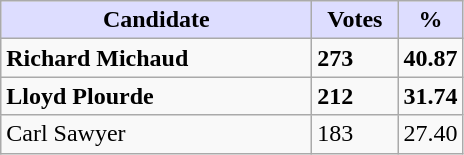<table class="wikitable">
<tr>
<th style="background:#ddf; width:200px;">Candidate</th>
<th style="background:#ddf; width:50px;">Votes</th>
<th style="background:#ddf; width:30px;">%</th>
</tr>
<tr>
<td><strong>Richard Michaud</strong></td>
<td><strong>273</strong></td>
<td><strong>40.87</strong></td>
</tr>
<tr>
<td><strong>Lloyd Plourde</strong></td>
<td><strong>212</strong></td>
<td><strong>31.74</strong></td>
</tr>
<tr>
<td>Carl Sawyer</td>
<td>183</td>
<td>27.40</td>
</tr>
</table>
